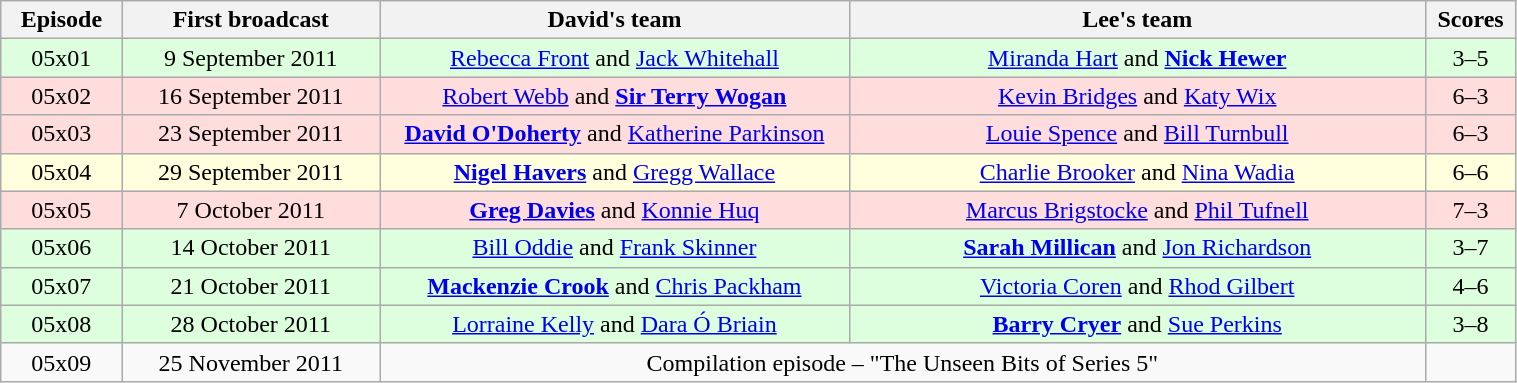<table class="wikitable"  style="width:80%; left:0 auto; text-align:center;">
<tr>
<th style="width:8%;">Episode</th>
<th style="width:17%;">First broadcast</th>
<th style="width:31%;">David's team</th>
<th style="width:38%;">Lee's team</th>
<th style="width:6%;">Scores</th>
</tr>
<tr style="background:#dfd;">
<td>05x01</td>
<td>9 September 2011</td>
<td><a href='#'>Rebecca Front</a> and <a href='#'>Jack Whitehall</a></td>
<td><a href='#'>Miranda Hart</a> and <strong><a href='#'>Nick Hewer</a></strong></td>
<td>3–5</td>
</tr>
<tr style="background:#fdd;">
<td>05x02</td>
<td>16 September 2011</td>
<td><a href='#'>Robert Webb</a> and <strong><a href='#'>Sir Terry Wogan</a></strong></td>
<td><a href='#'>Kevin Bridges</a> and <a href='#'>Katy Wix</a></td>
<td>6–3</td>
</tr>
<tr style="background:#fdd;">
<td>05x03</td>
<td>23 September 2011</td>
<td><strong><a href='#'>David O'Doherty</a></strong> and <a href='#'>Katherine Parkinson</a></td>
<td><a href='#'>Louie Spence</a> and <a href='#'>Bill Turnbull</a></td>
<td>6–3</td>
</tr>
<tr style="background:#ffd;">
<td>05x04</td>
<td>29 September 2011</td>
<td><strong><a href='#'>Nigel Havers</a></strong> and <a href='#'>Gregg Wallace</a></td>
<td><a href='#'>Charlie Brooker</a> and <a href='#'>Nina Wadia</a></td>
<td>6–6</td>
</tr>
<tr style="background:#fdd;">
<td>05x05</td>
<td>7 October 2011</td>
<td><strong><a href='#'>Greg Davies</a></strong> and <a href='#'>Konnie Huq</a></td>
<td><a href='#'>Marcus Brigstocke</a> and <a href='#'>Phil Tufnell</a></td>
<td>7–3</td>
</tr>
<tr style="background:#dfd;">
<td>05x06</td>
<td>14 October 2011</td>
<td><a href='#'>Bill Oddie</a> and <a href='#'>Frank Skinner</a></td>
<td><strong><a href='#'>Sarah Millican</a></strong> and <a href='#'>Jon Richardson</a></td>
<td>3–7</td>
</tr>
<tr style="background:#dfd;">
<td>05x07</td>
<td>21 October 2011</td>
<td><strong><a href='#'>Mackenzie Crook</a></strong> and <a href='#'>Chris Packham</a></td>
<td><a href='#'>Victoria Coren</a> and <a href='#'>Rhod Gilbert</a></td>
<td>4–6</td>
</tr>
<tr style="background:#dfd;">
<td>05x08</td>
<td>28 October 2011</td>
<td><a href='#'>Lorraine Kelly</a> and <a href='#'>Dara Ó Briain</a></td>
<td><strong><a href='#'>Barry Cryer</a></strong> and <a href='#'>Sue Perkins</a></td>
<td>3–8</td>
</tr>
<tr>
<td>05x09</td>
<td>25 November 2011</td>
<td colspan="2">Compilation episode – "The Unseen Bits of Series 5"</td>
<td></td>
</tr>
</table>
